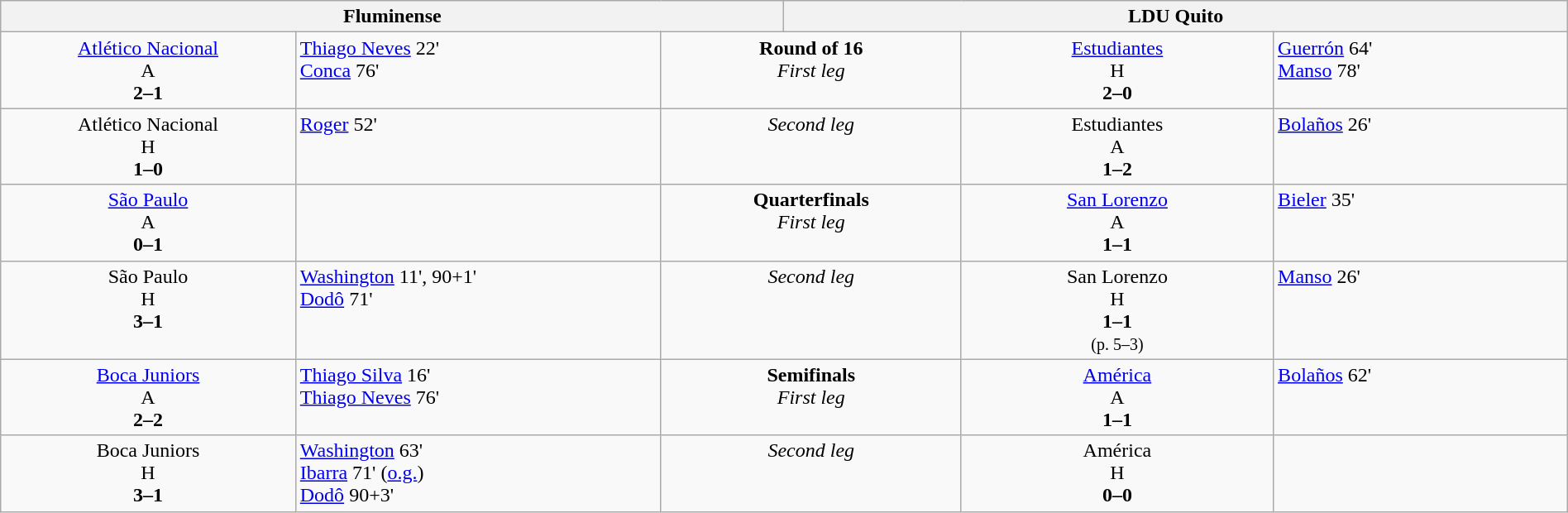<table width=100% border=0 class=wikitable>
<tr valign=top>
<th colspan=3 width=45%>Fluminense</th>
<th colspan=3 width=45%>LDU Quito</th>
</tr>
<tr valign=top align=center>
<td> <a href='#'>Atlético Nacional</a> <br>A<br> <strong>2–1</strong></td>
<td align=left><a href='#'>Thiago Neves</a> 22'<br><a href='#'>Conca</a> 76'</td>
<td colspan=2><strong>Round of 16</strong> <br> <em>First leg</em></td>
<td> <a href='#'>Estudiantes</a> <br>H<br> <strong>2–0</strong></td>
<td align=left><a href='#'>Guerrón</a> 64'<br><a href='#'>Manso</a> 78'</td>
</tr>
<tr valign=top align=center>
<td> Atlético Nacional<br>H<br><strong>1–0</strong></td>
<td align=left><a href='#'>Roger</a> 52'</td>
<td colspan=2><em>Second leg</em></td>
<td> Estudiantes<br>A<br><strong>1–2</strong></td>
<td align=left><a href='#'>Bolaños</a> 26'</td>
</tr>
<tr valign=top align=center>
<td> <a href='#'>São Paulo</a> <br>A<br><strong>0–1</strong></td>
<td align=left></td>
<td colspan=2><strong>Quarterfinals</strong> <br> <em>First leg</em></td>
<td> <a href='#'>San Lorenzo</a> <br>A<br><strong>1–1</strong></td>
<td align=left><a href='#'>Bieler</a> 35'</td>
</tr>
<tr valign=top align=center>
<td> São Paulo<br>H<br><strong>3–1</strong></td>
<td align=left><a href='#'>Washington</a> 11', 90+1'<br><a href='#'>Dodô</a> 71'</td>
<td colspan=2><em>Second leg</em></td>
<td> San Lorenzo <br>H<br><strong>1–1</strong><br><small> (p. 5–3)</small></td>
<td align=left><a href='#'>Manso</a> 26'</td>
</tr>
<tr valign=top align=center>
<td> <a href='#'>Boca Juniors</a> <br>A<br><strong>2–2</strong></td>
<td align=left><a href='#'>Thiago Silva</a> 16' <br><a href='#'>Thiago Neves</a> 76'</td>
<td colspan=2><strong>Semifinals</strong> <br> <em>First leg</em></td>
<td> <a href='#'>América</a> <br>A<br><strong>1–1</strong></td>
<td align=left><a href='#'>Bolaños</a> 62'</td>
</tr>
<tr valign=top align=center>
<td> Boca Juniors<br>H<br><strong>3–1</strong></td>
<td align=left><a href='#'>Washington</a> 63'<br><a href='#'>Ibarra</a> 71' (<a href='#'>o.g.</a>)<br><a href='#'>Dodô</a> 90+3'</td>
<td colspan=2><em>Second leg</em></td>
<td> América<br>H<br><strong>0–0</strong></td>
<td align=left></td>
</tr>
</table>
